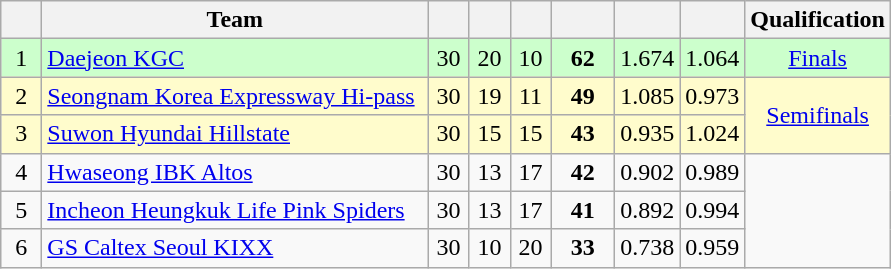<table class="wikitable" style="text-align:center;">
<tr>
<th width=20></th>
<th width=250>Team</th>
<th width=20></th>
<th width=20></th>
<th width=20></th>
<th width=35></th>
<th width=35></th>
<th width=35></th>
<th width=50>Qualification</th>
</tr>
<tr bgcolor=#ccffcc>
<td>1</td>
<td align=left><a href='#'>Daejeon KGC</a></td>
<td>30</td>
<td>20</td>
<td>10</td>
<td><strong>62</strong></td>
<td>1.674</td>
<td>1.064</td>
<td><a href='#'>Finals</a></td>
</tr>
<tr bgcolor=#fffccc>
<td>2</td>
<td align=left><a href='#'>Seongnam Korea Expressway Hi-pass</a></td>
<td>30</td>
<td>19</td>
<td>11</td>
<td><strong>49</strong></td>
<td>1.085</td>
<td>0.973</td>
<td rowspan="2"><a href='#'>Semifinals</a></td>
</tr>
<tr bgcolor=#fffccc>
<td>3</td>
<td align=left><a href='#'>Suwon Hyundai Hillstate</a></td>
<td>30</td>
<td>15</td>
<td>15</td>
<td><strong>43</strong></td>
<td>0.935</td>
<td>1.024</td>
</tr>
<tr>
<td>4</td>
<td align=left><a href='#'>Hwaseong IBK Altos</a></td>
<td>30</td>
<td>13</td>
<td>17</td>
<td><strong>42</strong></td>
<td>0.902</td>
<td>0.989</td>
<td rowspan="3"></td>
</tr>
<tr>
<td>5</td>
<td align=left><a href='#'>Incheon Heungkuk Life Pink Spiders</a></td>
<td>30</td>
<td>13</td>
<td>17</td>
<td><strong>41</strong></td>
<td>0.892</td>
<td>0.994</td>
</tr>
<tr>
<td>6</td>
<td align=left><a href='#'>GS Caltex Seoul KIXX</a></td>
<td>30</td>
<td>10</td>
<td>20</td>
<td><strong>33</strong></td>
<td>0.738</td>
<td>0.959</td>
</tr>
</table>
